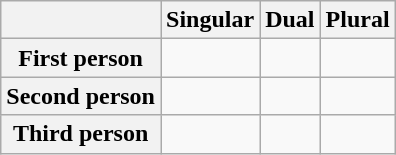<table class="wikitable" align = "center">
<tr>
<th></th>
<th>Singular</th>
<th>Dual</th>
<th>Plural</th>
</tr>
<tr>
<th>First person</th>
<td></td>
<td></td>
<td></td>
</tr>
<tr>
<th>Second person</th>
<td></td>
<td></td>
<td></td>
</tr>
<tr>
<th>Third person</th>
<td></td>
<td></td>
<td></td>
</tr>
</table>
